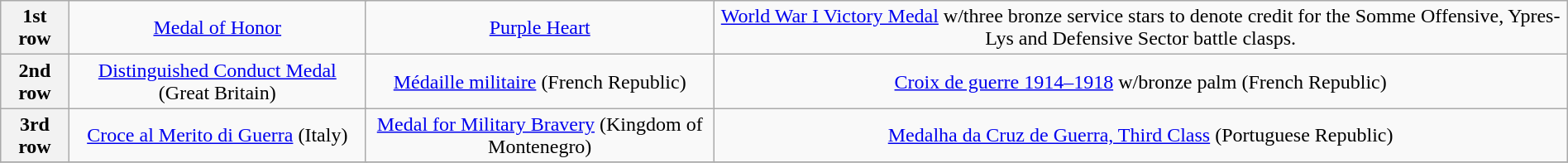<table class="wikitable" style="margin:1em auto; text-align:center;">
<tr>
<th>1st row</th>
<td colspan="3"><a href='#'>Medal of Honor</a></td>
<td colspan="3"><a href='#'>Purple Heart</a></td>
<td colspan="3"><a href='#'>World War I Victory Medal</a> w/three bronze service stars to denote credit for the Somme Offensive, Ypres-Lys and Defensive Sector battle clasps.</td>
</tr>
<tr>
<th>2nd row</th>
<td colspan="3"><a href='#'>Distinguished Conduct Medal</a> (Great Britain)</td>
<td colspan="3"><a href='#'>Médaille militaire</a> (French Republic)</td>
<td colspan="3"><a href='#'>Croix de guerre 1914–1918</a> w/bronze palm (French Republic)</td>
</tr>
<tr>
<th>3rd row</th>
<td colspan="3"><a href='#'>Croce al Merito di Guerra</a> (Italy)</td>
<td colspan="3"><a href='#'>Medal for Military Bravery</a> (Kingdom of Montenegro)</td>
<td colspan="3"><a href='#'>Medalha da Cruz de Guerra, Third Class</a> (Portuguese Republic)</td>
</tr>
<tr>
</tr>
</table>
